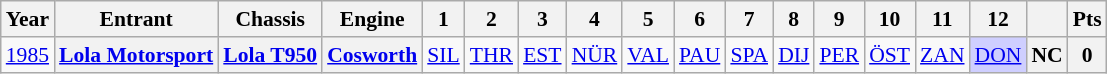<table class="wikitable" style="text-align:center; font-size:90%">
<tr>
<th>Year</th>
<th>Entrant</th>
<th>Chassis</th>
<th>Engine</th>
<th>1</th>
<th>2</th>
<th>3</th>
<th>4</th>
<th>5</th>
<th>6</th>
<th>7</th>
<th>8</th>
<th>9</th>
<th>10</th>
<th>11</th>
<th>12</th>
<th></th>
<th>Pts</th>
</tr>
<tr>
<td><a href='#'>1985</a></td>
<th><a href='#'>Lola Motorsport</a></th>
<th><a href='#'>Lola T950</a></th>
<th><a href='#'>Cosworth</a></th>
<td><a href='#'>SIL</a></td>
<td><a href='#'>THR</a></td>
<td><a href='#'>EST</a></td>
<td><a href='#'>NÜR</a></td>
<td><a href='#'>VAL</a></td>
<td><a href='#'>PAU</a></td>
<td><a href='#'>SPA</a></td>
<td><a href='#'>DIJ</a></td>
<td><a href='#'>PER</a></td>
<td><a href='#'>ÖST</a></td>
<td><a href='#'>ZAN</a></td>
<td style="background:#CFCFFF;"><a href='#'>DON</a><br></td>
<th>NC</th>
<th>0</th>
</tr>
</table>
